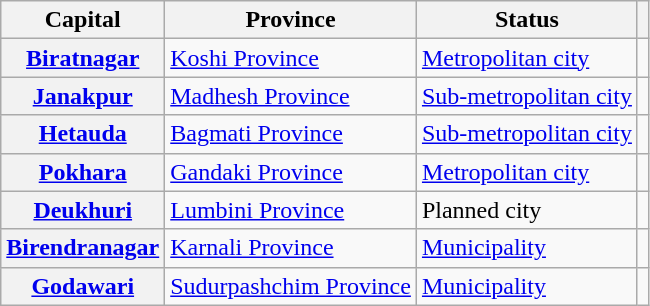<table class="wikitable plainrowheaders sortable">
<tr>
<th scope="col">Capital</th>
<th scope="col">Province</th>
<th scope="col">Status</th>
<th class="unsortable" scope="col"></th>
</tr>
<tr>
<th scope="row"><a href='#'>Biratnagar</a></th>
<td><a href='#'>Koshi Province</a></td>
<td><a href='#'>Metropolitan city</a></td>
<td style="text-align:center;"></td>
</tr>
<tr>
<th scope="row"><a href='#'>Janakpur</a></th>
<td><a href='#'>Madhesh Province</a></td>
<td><a href='#'>Sub-metropolitan city</a></td>
<td style="text-align:center;"></td>
</tr>
<tr>
<th scope="row"><a href='#'>Hetauda</a></th>
<td><a href='#'>Bagmati Province</a></td>
<td><a href='#'>Sub-metropolitan city</a></td>
<td style="text-align:center;"></td>
</tr>
<tr>
<th scope="row"><a href='#'>Pokhara</a></th>
<td><a href='#'>Gandaki Province</a></td>
<td><a href='#'>Metropolitan city</a></td>
<td style="text-align:center;"></td>
</tr>
<tr>
<th scope="row"><a href='#'>Deukhuri</a></th>
<td><a href='#'>Lumbini Province</a></td>
<td>Planned city</td>
<td style="text-align:center;"></td>
</tr>
<tr>
<th scope="row"><a href='#'>Birendranagar</a></th>
<td><a href='#'>Karnali Province</a></td>
<td><a href='#'>Municipality</a></td>
<td style="text-align:center;"></td>
</tr>
<tr>
<th scope="row"><a href='#'>Godawari</a></th>
<td><a href='#'>Sudurpashchim Province</a></td>
<td><a href='#'>Municipality</a></td>
<td style="text-align:center;"></td>
</tr>
</table>
